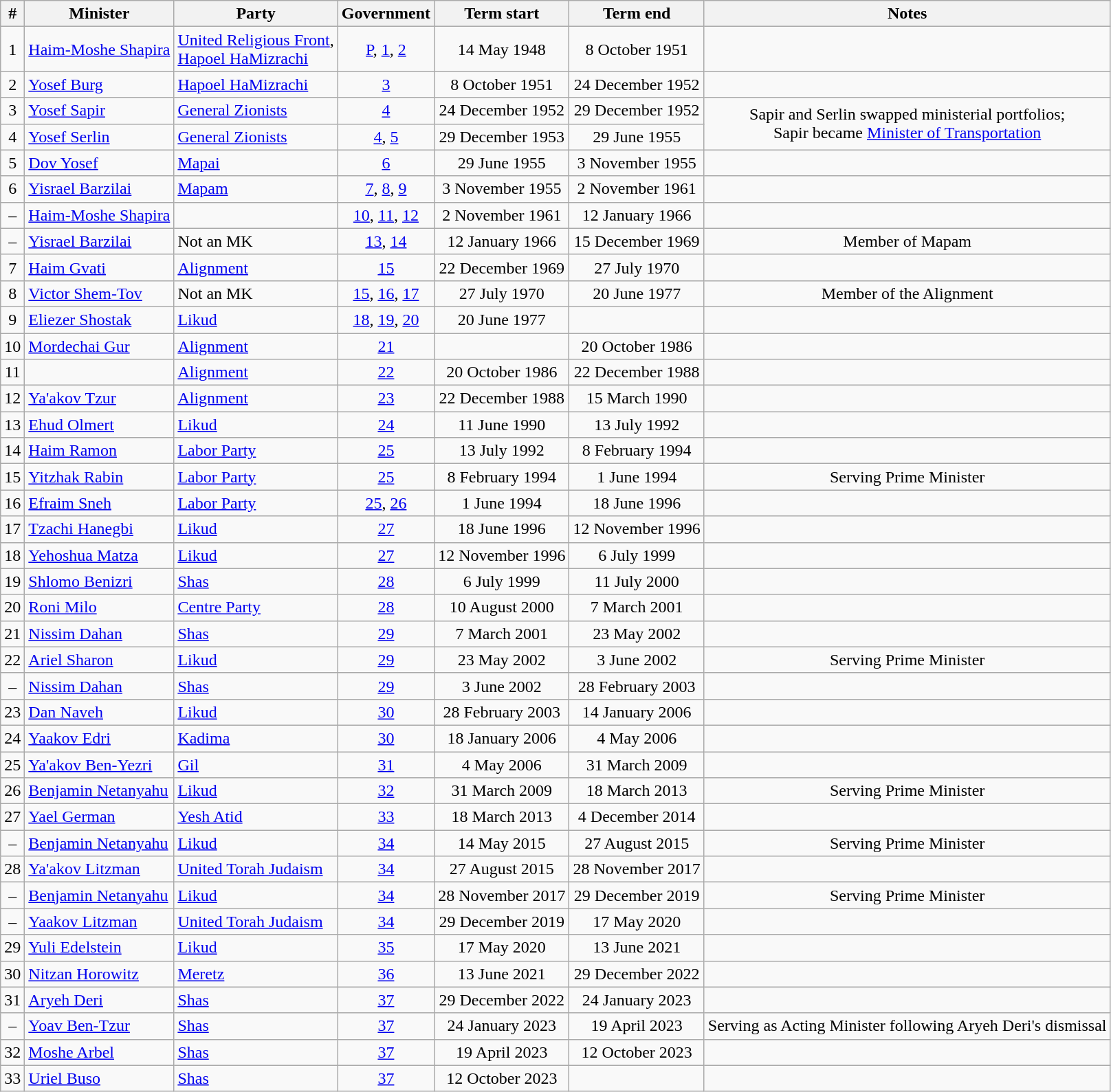<table class=wikitable style=text-align:center>
<tr>
<th>#</th>
<th>Minister</th>
<th>Party</th>
<th>Government</th>
<th>Term start</th>
<th>Term end</th>
<th>Notes</th>
</tr>
<tr>
<td>1</td>
<td align=left><a href='#'>Haim-Moshe Shapira</a></td>
<td align=left><a href='#'>United Religious Front</a>,<br><a href='#'>Hapoel HaMizrachi</a></td>
<td><a href='#'>P</a>, <a href='#'>1</a>, <a href='#'>2</a></td>
<td>14 May 1948</td>
<td>8 October 1951</td>
<td></td>
</tr>
<tr>
<td>2</td>
<td align=left><a href='#'>Yosef Burg</a></td>
<td align=left><a href='#'>Hapoel HaMizrachi</a></td>
<td><a href='#'>3</a></td>
<td>8 October 1951</td>
<td>24 December 1952</td>
<td></td>
</tr>
<tr>
<td>3</td>
<td align=left><a href='#'>Yosef Sapir</a></td>
<td align=left><a href='#'>General Zionists</a></td>
<td><a href='#'>4</a></td>
<td>24 December 1952</td>
<td>29 December 1952</td>
<td rowspan=2>Sapir and Serlin swapped ministerial portfolios;<br>Sapir became <a href='#'>Minister of Transportation</a></td>
</tr>
<tr>
<td>4</td>
<td align=left><a href='#'>Yosef Serlin</a></td>
<td align=left><a href='#'>General Zionists</a></td>
<td><a href='#'>4</a>, <a href='#'>5</a></td>
<td>29 December 1953</td>
<td>29 June 1955</td>
</tr>
<tr>
<td>5</td>
<td align=left><a href='#'>Dov Yosef</a></td>
<td align=left><a href='#'>Mapai</a></td>
<td><a href='#'>6</a></td>
<td>29 June 1955</td>
<td>3 November 1955</td>
<td></td>
</tr>
<tr>
<td>6</td>
<td align=left><a href='#'>Yisrael Barzilai</a></td>
<td align=left><a href='#'>Mapam</a></td>
<td><a href='#'>7</a>, <a href='#'>8</a>, <a href='#'>9</a></td>
<td>3 November 1955</td>
<td>2 November 1961</td>
<td></td>
</tr>
<tr>
<td>–</td>
<td align=left><a href='#'>Haim-Moshe Shapira</a></td>
<td align=left></td>
<td><a href='#'>10</a>, <a href='#'>11</a>, <a href='#'>12</a></td>
<td>2 November 1961</td>
<td>12 January 1966</td>
<td></td>
</tr>
<tr>
<td>–</td>
<td align=left><a href='#'>Yisrael Barzilai</a></td>
<td align=left>Not an MK</td>
<td><a href='#'>13</a>, <a href='#'>14</a></td>
<td>12 January 1966</td>
<td>15 December 1969</td>
<td>Member of Mapam</td>
</tr>
<tr>
<td>7</td>
<td align=left><a href='#'>Haim Gvati</a></td>
<td align=left><a href='#'>Alignment</a></td>
<td><a href='#'>15</a></td>
<td>22 December 1969</td>
<td>27 July 1970</td>
<td></td>
</tr>
<tr>
<td>8</td>
<td align=left><a href='#'>Victor Shem-Tov</a></td>
<td align=left>Not an MK</td>
<td><a href='#'>15</a>, <a href='#'>16</a>, <a href='#'>17</a></td>
<td>27 July 1970</td>
<td>20 June 1977</td>
<td>Member of the Alignment</td>
</tr>
<tr>
<td>9</td>
<td align=left><a href='#'>Eliezer Shostak</a></td>
<td align=left><a href='#'>Likud</a></td>
<td><a href='#'>18</a>, <a href='#'>19</a>, <a href='#'>20</a></td>
<td>20 June 1977</td>
<td></td>
<td></td>
</tr>
<tr>
<td>10</td>
<td align=left><a href='#'>Mordechai Gur</a></td>
<td align=left><a href='#'>Alignment</a></td>
<td><a href='#'>21</a></td>
<td></td>
<td>20 October 1986</td>
<td></td>
</tr>
<tr>
<td>11</td>
<td align=left></td>
<td align=left><a href='#'>Alignment</a></td>
<td><a href='#'>22</a></td>
<td>20 October 1986</td>
<td>22 December 1988</td>
<td></td>
</tr>
<tr>
<td>12</td>
<td align=left><a href='#'>Ya'akov Tzur</a></td>
<td align=left><a href='#'>Alignment</a></td>
<td><a href='#'>23</a></td>
<td>22 December 1988</td>
<td>15 March 1990</td>
<td></td>
</tr>
<tr>
<td>13</td>
<td align=left><a href='#'>Ehud Olmert</a></td>
<td align=left><a href='#'>Likud</a></td>
<td><a href='#'>24</a></td>
<td>11 June 1990</td>
<td>13 July 1992</td>
<td></td>
</tr>
<tr>
<td>14</td>
<td align=left><a href='#'>Haim Ramon</a></td>
<td align=left><a href='#'>Labor Party</a></td>
<td><a href='#'>25</a></td>
<td>13 July 1992</td>
<td>8 February 1994</td>
<td></td>
</tr>
<tr>
<td>15</td>
<td align=left><a href='#'>Yitzhak Rabin</a></td>
<td align=left><a href='#'>Labor Party</a></td>
<td><a href='#'>25</a></td>
<td>8 February 1994</td>
<td>1 June 1994</td>
<td>Serving Prime Minister</td>
</tr>
<tr>
<td>16</td>
<td align=left><a href='#'>Efraim Sneh</a></td>
<td align=left><a href='#'>Labor Party</a></td>
<td><a href='#'>25</a>, <a href='#'>26</a></td>
<td>1 June 1994</td>
<td>18 June 1996</td>
<td></td>
</tr>
<tr>
<td>17</td>
<td align=left><a href='#'>Tzachi Hanegbi</a></td>
<td align=left><a href='#'>Likud</a></td>
<td><a href='#'>27</a></td>
<td>18 June 1996</td>
<td>12 November 1996</td>
<td></td>
</tr>
<tr>
<td>18</td>
<td align=left><a href='#'>Yehoshua Matza</a></td>
<td align=left><a href='#'>Likud</a></td>
<td><a href='#'>27</a></td>
<td>12 November 1996</td>
<td>6 July 1999</td>
<td></td>
</tr>
<tr>
<td>19</td>
<td align=left><a href='#'>Shlomo Benizri</a></td>
<td align=left><a href='#'>Shas</a></td>
<td><a href='#'>28</a></td>
<td>6 July 1999</td>
<td>11 July 2000</td>
<td></td>
</tr>
<tr>
<td>20</td>
<td align=left><a href='#'>Roni Milo</a></td>
<td align=left><a href='#'>Centre Party</a></td>
<td><a href='#'>28</a></td>
<td>10 August 2000</td>
<td>7 March 2001</td>
<td></td>
</tr>
<tr>
<td>21</td>
<td align=left><a href='#'>Nissim Dahan</a></td>
<td align=left><a href='#'>Shas</a></td>
<td><a href='#'>29</a></td>
<td>7 March 2001</td>
<td>23 May 2002</td>
<td></td>
</tr>
<tr>
<td>22</td>
<td align=left><a href='#'>Ariel Sharon</a></td>
<td align=left><a href='#'>Likud</a></td>
<td><a href='#'>29</a></td>
<td>23 May 2002</td>
<td>3 June 2002</td>
<td>Serving Prime Minister</td>
</tr>
<tr>
<td>–</td>
<td align=left><a href='#'>Nissim Dahan</a></td>
<td align=left><a href='#'>Shas</a></td>
<td><a href='#'>29</a></td>
<td>3 June 2002</td>
<td>28 February 2003</td>
<td></td>
</tr>
<tr>
<td>23</td>
<td align=left><a href='#'>Dan Naveh</a></td>
<td align=left><a href='#'>Likud</a></td>
<td><a href='#'>30</a></td>
<td>28 February 2003</td>
<td>14 January 2006</td>
<td></td>
</tr>
<tr>
<td>24</td>
<td align=left><a href='#'>Yaakov Edri</a></td>
<td align=left><a href='#'>Kadima</a></td>
<td><a href='#'>30</a></td>
<td>18 January 2006</td>
<td>4 May 2006</td>
<td></td>
</tr>
<tr>
<td>25</td>
<td align=left><a href='#'>Ya'akov Ben-Yezri</a></td>
<td align=left><a href='#'>Gil</a></td>
<td><a href='#'>31</a></td>
<td>4 May 2006</td>
<td>31 March 2009</td>
<td></td>
</tr>
<tr>
<td>26</td>
<td align=left><a href='#'>Benjamin Netanyahu</a></td>
<td align=left><a href='#'>Likud</a></td>
<td><a href='#'>32</a></td>
<td>31 March 2009</td>
<td>18 March 2013</td>
<td>Serving Prime Minister</td>
</tr>
<tr>
<td>27</td>
<td align=left><a href='#'>Yael German</a></td>
<td align=left><a href='#'>Yesh Atid</a></td>
<td><a href='#'>33</a></td>
<td>18 March 2013</td>
<td>4 December 2014</td>
<td></td>
</tr>
<tr>
<td>–</td>
<td align=left><a href='#'>Benjamin Netanyahu</a></td>
<td align=left><a href='#'>Likud</a></td>
<td><a href='#'>34</a></td>
<td>14 May 2015</td>
<td>27 August 2015</td>
<td>Serving Prime Minister</td>
</tr>
<tr>
<td>28</td>
<td align=left><a href='#'>Ya'akov Litzman</a></td>
<td align=left><a href='#'>United Torah Judaism</a></td>
<td><a href='#'>34</a></td>
<td>27 August 2015</td>
<td>28 November 2017</td>
<td></td>
</tr>
<tr>
<td>–</td>
<td align=left><a href='#'>Benjamin Netanyahu</a></td>
<td align=left><a href='#'>Likud</a></td>
<td><a href='#'>34</a></td>
<td>28 November 2017</td>
<td>29 December 2019</td>
<td>Serving Prime Minister</td>
</tr>
<tr>
<td>–</td>
<td align=left><a href='#'>Yaakov Litzman</a></td>
<td align=left><a href='#'>United Torah Judaism</a></td>
<td><a href='#'>34</a></td>
<td>29 December 2019</td>
<td>17 May 2020</td>
<td></td>
</tr>
<tr>
<td>29</td>
<td align=left><a href='#'>Yuli Edelstein</a></td>
<td align=left><a href='#'>Likud</a></td>
<td><a href='#'>35</a></td>
<td>17 May 2020</td>
<td>13 June 2021</td>
<td></td>
</tr>
<tr>
<td>30</td>
<td align=left><a href='#'>Nitzan Horowitz</a></td>
<td align=left><a href='#'>Meretz</a></td>
<td><a href='#'>36</a></td>
<td>13 June 2021</td>
<td>29 December 2022</td>
<td></td>
</tr>
<tr>
<td>31</td>
<td align=left><a href='#'>Aryeh Deri</a></td>
<td align=left><a href='#'>Shas</a></td>
<td><a href='#'>37</a></td>
<td>29 December 2022</td>
<td>24 January 2023</td>
<td></td>
</tr>
<tr>
<td>–</td>
<td align=left><a href='#'>Yoav Ben-Tzur</a></td>
<td align="left"><a href='#'>Shas</a></td>
<td><a href='#'>37</a></td>
<td>24 January 2023</td>
<td>19 April 2023</td>
<td>Serving as Acting Minister following Aryeh Deri's dismissal</td>
</tr>
<tr>
<td>32</td>
<td align=left><a href='#'>Moshe Arbel</a></td>
<td align="left"><a href='#'>Shas</a></td>
<td><a href='#'>37</a></td>
<td>19 April 2023</td>
<td>12 October 2023</td>
<td></td>
</tr>
<tr>
<td>33</td>
<td align="left"><a href='#'>Uriel Buso</a></td>
<td align="left"><a href='#'>Shas</a></td>
<td><a href='#'>37</a></td>
<td>12 October 2023</td>
<td></td>
<td></td>
</tr>
</table>
